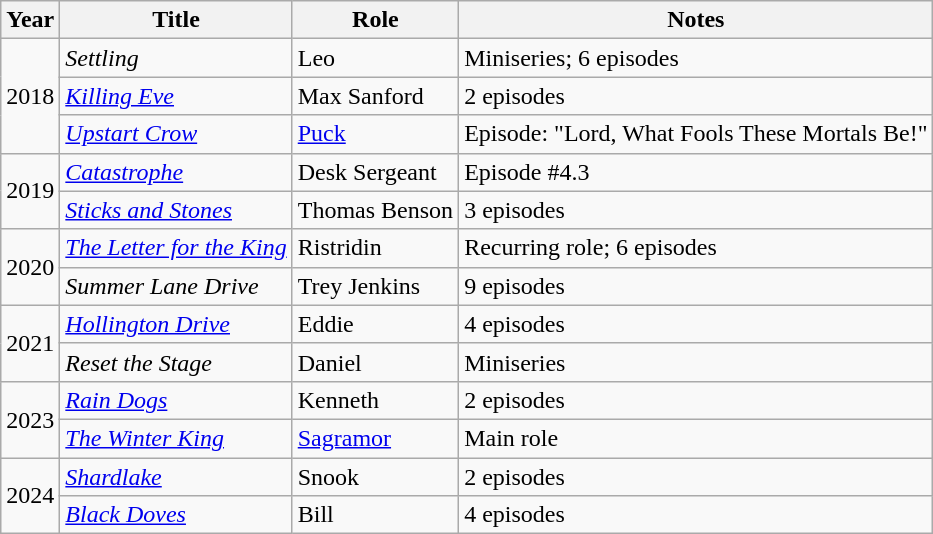<table class="wikitable">
<tr>
<th>Year</th>
<th>Title</th>
<th>Role</th>
<th>Notes</th>
</tr>
<tr>
<td rowspan="3">2018</td>
<td><em>Settling</em></td>
<td>Leo</td>
<td>Miniseries; 6 episodes</td>
</tr>
<tr>
<td><em><a href='#'>Killing Eve</a></em></td>
<td>Max Sanford</td>
<td>2 episodes</td>
</tr>
<tr>
<td><em><a href='#'>Upstart Crow</a></em></td>
<td><a href='#'>Puck</a></td>
<td>Episode: "Lord, What Fools These Mortals Be!"</td>
</tr>
<tr>
<td rowspan="2">2019</td>
<td><em><a href='#'>Catastrophe</a></em></td>
<td>Desk Sergeant</td>
<td>Episode #4.3</td>
</tr>
<tr>
<td><em><a href='#'>Sticks and Stones</a></em></td>
<td>Thomas Benson</td>
<td>3 episodes</td>
</tr>
<tr>
<td rowspan="2">2020</td>
<td><em><a href='#'>The Letter for the King</a></em></td>
<td>Ristridin</td>
<td>Recurring role; 6 episodes</td>
</tr>
<tr>
<td><em>Summer Lane Drive</em></td>
<td>Trey Jenkins</td>
<td>9 episodes</td>
</tr>
<tr>
<td rowspan="2">2021</td>
<td><em><a href='#'>Hollington Drive</a></em></td>
<td>Eddie</td>
<td>4 episodes</td>
</tr>
<tr>
<td><em>Reset the Stage</em></td>
<td>Daniel</td>
<td>Miniseries</td>
</tr>
<tr>
<td rowspan="2">2023</td>
<td><em><a href='#'>Rain Dogs</a></em></td>
<td>Kenneth</td>
<td>2 episodes</td>
</tr>
<tr>
<td><em><a href='#'>The Winter King</a></em></td>
<td><a href='#'>Sagramor</a></td>
<td>Main role</td>
</tr>
<tr>
<td rowspan="2">2024</td>
<td><em><a href='#'>Shardlake</a></em></td>
<td>Snook</td>
<td>2 episodes</td>
</tr>
<tr>
<td><em><a href='#'>Black Doves</a></em></td>
<td>Bill</td>
<td>4 episodes</td>
</tr>
</table>
